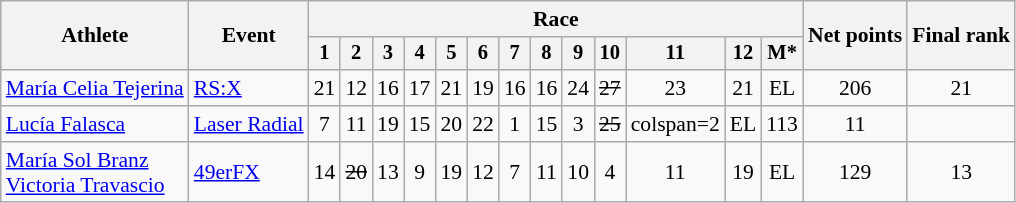<table class="wikitable" style="font-size:90%">
<tr>
<th rowspan="2">Athlete</th>
<th rowspan="2">Event</th>
<th colspan=13>Race</th>
<th rowspan=2>Net points</th>
<th rowspan=2>Final rank</th>
</tr>
<tr style="font-size:95%">
<th>1</th>
<th>2</th>
<th>3</th>
<th>4</th>
<th>5</th>
<th>6</th>
<th>7</th>
<th>8</th>
<th>9</th>
<th>10</th>
<th>11</th>
<th>12</th>
<th>M*</th>
</tr>
<tr align=center>
<td align=left><a href='#'>María Celia Tejerina</a></td>
<td align=left><a href='#'>RS:X</a></td>
<td>21</td>
<td>12</td>
<td>16</td>
<td>17</td>
<td>21</td>
<td>19</td>
<td>16</td>
<td>16</td>
<td>24</td>
<td><s>27</s></td>
<td>23</td>
<td>21</td>
<td>EL</td>
<td>206</td>
<td>21</td>
</tr>
<tr align=center>
<td align=left><a href='#'>Lucía Falasca</a></td>
<td align=left><a href='#'>Laser Radial</a></td>
<td>7</td>
<td>11</td>
<td>19</td>
<td>15</td>
<td>20</td>
<td>22</td>
<td>1</td>
<td>15</td>
<td>3</td>
<td><s>25</s></td>
<td>colspan=2 </td>
<td>EL</td>
<td>113</td>
<td>11</td>
</tr>
<tr align=center>
<td align=left><a href='#'>María Sol Branz</a><br><a href='#'>Victoria Travascio</a></td>
<td align=left><a href='#'>49erFX</a></td>
<td>14</td>
<td><s>20</s></td>
<td>13</td>
<td>9</td>
<td>19</td>
<td>12</td>
<td>7</td>
<td>11</td>
<td>10</td>
<td>4</td>
<td>11</td>
<td>19</td>
<td>EL</td>
<td>129</td>
<td>13</td>
</tr>
</table>
